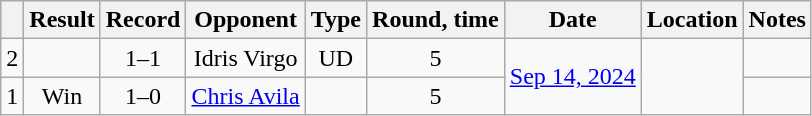<table class="wikitable" style="text-align:center">
<tr>
<th></th>
<th>Result</th>
<th>Record</th>
<th>Opponent</th>
<th>Type</th>
<th>Round, time</th>
<th>Date</th>
<th>Location</th>
<th>Notes</th>
</tr>
<tr>
<td>2</td>
<td></td>
<td>1–1</td>
<td>Idris Virgo</td>
<td>UD</td>
<td>5</td>
<td rowspan="2"><a href='#'>Sep 14, 2024</a></td>
<td style="text-align:left;" rowspan="2"></td>
<td style="text-align:left;"></td>
</tr>
<tr>
<td>1</td>
<td>Win</td>
<td>1–0</td>
<td style="text-align:left;"><a href='#'>Chris Avila</a></td>
<td></td>
<td>5</td>
<td style="text-align:left;"></td>
</tr>
</table>
